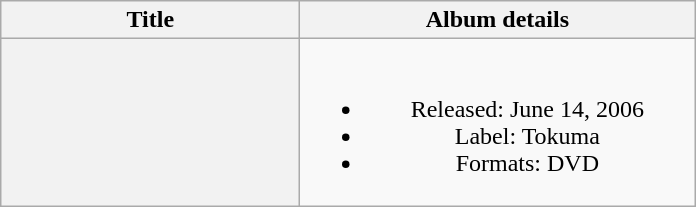<table class="wikitable plainrowheaders" style="text-align:center;">
<tr>
<th style="width:12em;" rowspan="1">Title</th>
<th style="width:16em;" rowspan="1">Album details</th>
</tr>
<tr>
<th scope="row"></th>
<td><br><ul><li>Released: June 14, 2006</li><li>Label: Tokuma</li><li>Formats: DVD</li></ul></td>
</tr>
</table>
